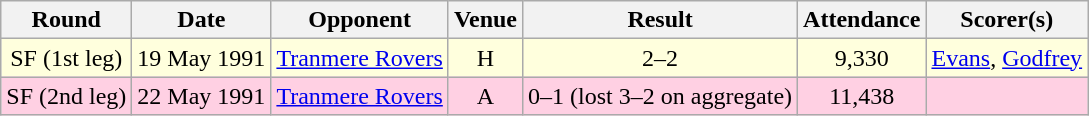<table class="wikitable sortable" style="text-align:center;">
<tr>
<th>Round</th>
<th>Date</th>
<th>Opponent</th>
<th>Venue</th>
<th>Result</th>
<th>Attendance</th>
<th>Scorer(s)</th>
</tr>
<tr style="background:#ffd;">
<td>SF (1st leg)</td>
<td>19 May 1991</td>
<td><a href='#'>Tranmere Rovers</a></td>
<td>H</td>
<td>2–2</td>
<td>9,330</td>
<td><a href='#'>Evans</a>, <a href='#'>Godfrey</a></td>
</tr>
<tr style="background:#ffd0e3;">
<td>SF (2nd leg)</td>
<td>22 May 1991</td>
<td><a href='#'>Tranmere Rovers</a></td>
<td>A</td>
<td>0–1 (lost 3–2 on aggregate)</td>
<td>11,438</td>
<td></td>
</tr>
</table>
